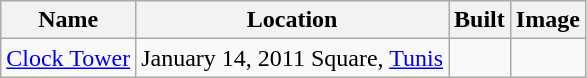<table class="wikitable">
<tr>
<th>Name</th>
<th>Location</th>
<th>Built</th>
<th>Image</th>
</tr>
<tr>
<td><a href='#'>Clock Tower</a></td>
<td>January 14, 2011 Square, <a href='#'>Tunis</a></td>
<td></td>
<td></td>
</tr>
</table>
